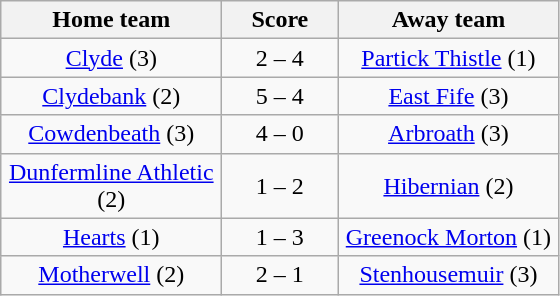<table class="wikitable" style="text-align: center">
<tr>
<th width=140>Home team</th>
<th width=70>Score</th>
<th width=140>Away team</th>
</tr>
<tr>
<td><a href='#'>Clyde</a> (3)</td>
<td>2 – 4</td>
<td><a href='#'>Partick Thistle</a> (1)</td>
</tr>
<tr>
<td><a href='#'>Clydebank</a> (2)</td>
<td>5 – 4</td>
<td><a href='#'>East Fife</a> (3)</td>
</tr>
<tr>
<td><a href='#'>Cowdenbeath</a> (3)</td>
<td>4 – 0</td>
<td><a href='#'>Arbroath</a> (3)</td>
</tr>
<tr>
<td><a href='#'>Dunfermline Athletic</a> (2)</td>
<td>1 – 2</td>
<td><a href='#'>Hibernian</a> (2)</td>
</tr>
<tr>
<td><a href='#'>Hearts</a> (1)</td>
<td>1 – 3</td>
<td><a href='#'>Greenock Morton</a> (1)</td>
</tr>
<tr>
<td><a href='#'>Motherwell</a> (2)</td>
<td>2 – 1</td>
<td><a href='#'>Stenhousemuir</a> (3)</td>
</tr>
</table>
